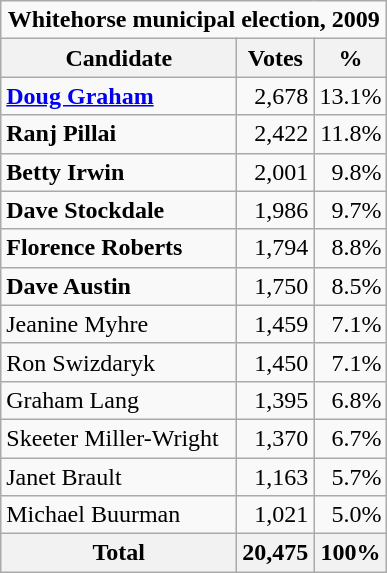<table class="wikitable">
<tr>
<td Colspan="3" align="center"><strong>Whitehorse municipal election, 2009</strong></td>
</tr>
<tr>
<th bgcolor="#DDDDFF" width="150px">Candidate</th>
<th bgcolor="#DDDDFF">Votes</th>
<th bgcolor="#DDDDFF">%</th>
</tr>
<tr>
<td><strong><a href='#'>Doug Graham</a></strong></td>
<td align=right>2,678</td>
<td align=right>13.1%</td>
</tr>
<tr>
<td><strong>Ranj Pillai</strong></td>
<td align=right>2,422</td>
<td align=right>11.8%</td>
</tr>
<tr>
<td><strong>Betty Irwin</strong></td>
<td align=right>2,001</td>
<td align=right>9.8%</td>
</tr>
<tr>
<td><strong>Dave Stockdale</strong></td>
<td align=right>1,986</td>
<td align=right>9.7%</td>
</tr>
<tr>
<td><strong>Florence Roberts</strong></td>
<td align=right>1,794</td>
<td align=right>8.8%</td>
</tr>
<tr>
<td><strong>Dave Austin</strong></td>
<td align=right>1,750</td>
<td align=right>8.5%</td>
</tr>
<tr>
<td>Jeanine Myhre</td>
<td align=right>1,459</td>
<td align=right>7.1%</td>
</tr>
<tr>
<td>Ron Swizdaryk</td>
<td align=right>1,450</td>
<td align=right>7.1%</td>
</tr>
<tr>
<td>Graham Lang</td>
<td align=right>1,395</td>
<td align=right>6.8%</td>
</tr>
<tr>
<td>Skeeter Miller-Wright</td>
<td align=right>1,370</td>
<td align=right>6.7%</td>
</tr>
<tr>
<td>Janet Brault</td>
<td align=right>1,163</td>
<td align=right>5.7%</td>
</tr>
<tr>
<td>Michael Buurman</td>
<td align=right>1,021</td>
<td align=right>5.0%</td>
</tr>
<tr>
<th>Total</th>
<th align=right>20,475</th>
<th align=right>100%</th>
</tr>
</table>
